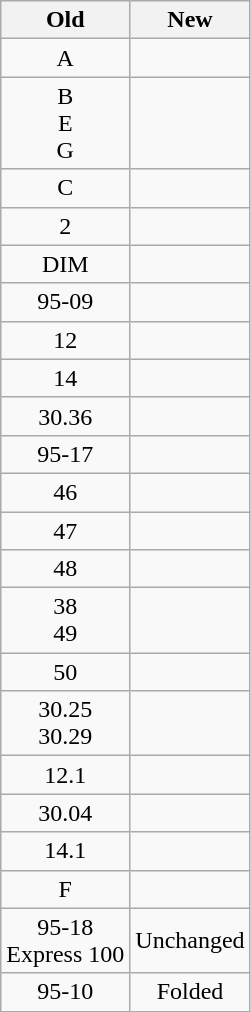<table class="wikitable centre alternance" style="text-align:center;">
<tr>
<th>Old</th>
<th>New</th>
</tr>
<tr>
<td>A</td>
<td></td>
</tr>
<tr>
<td>B<br>E<br>G</td>
<td></td>
</tr>
<tr>
<td>C</td>
<td></td>
</tr>
<tr>
<td>2</td>
<td></td>
</tr>
<tr>
<td>DIM</td>
<td></td>
</tr>
<tr>
<td>95-09</td>
<td></td>
</tr>
<tr>
<td>12</td>
<td></td>
</tr>
<tr>
<td>14</td>
<td></td>
</tr>
<tr>
<td>30.36</td>
<td></td>
</tr>
<tr>
<td>95-17</td>
<td></td>
</tr>
<tr>
<td>46</td>
<td></td>
</tr>
<tr>
<td>47</td>
<td></td>
</tr>
<tr>
<td>48</td>
<td></td>
</tr>
<tr>
<td>38<br>49</td>
<td></td>
</tr>
<tr>
<td>50</td>
<td></td>
</tr>
<tr>
<td>30.25<br>30.29</td>
<td></td>
</tr>
<tr>
<td>12.1</td>
<td></td>
</tr>
<tr>
<td>30.04</td>
<td></td>
</tr>
<tr>
<td>14.1</td>
<td></td>
</tr>
<tr>
<td>F</td>
<td></td>
</tr>
<tr>
<td>95-18<br>Express 100</td>
<td>Unchanged</td>
</tr>
<tr>
<td>95-10</td>
<td>Folded</td>
</tr>
</table>
